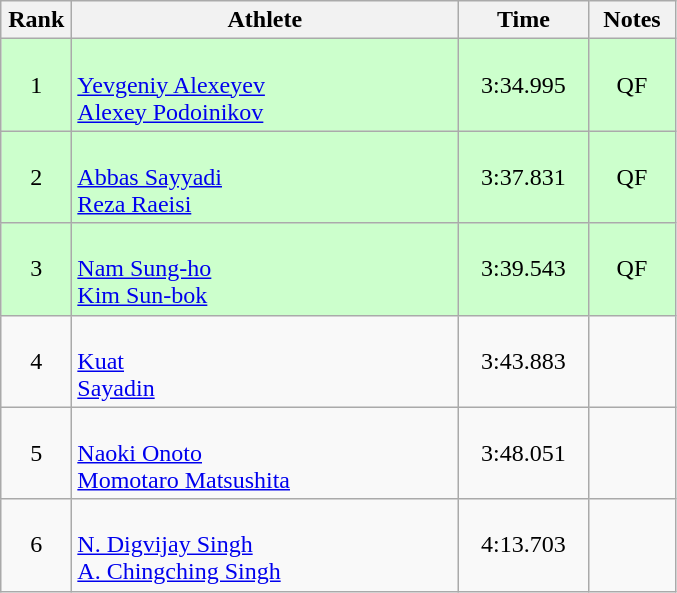<table class=wikitable style="text-align:center">
<tr>
<th width=40>Rank</th>
<th width=250>Athlete</th>
<th width=80>Time</th>
<th width=50>Notes</th>
</tr>
<tr bgcolor="ccffcc">
<td>1</td>
<td align=left><br><a href='#'>Yevgeniy Alexeyev</a><br><a href='#'>Alexey Podoinikov</a></td>
<td>3:34.995</td>
<td>QF</td>
</tr>
<tr bgcolor="ccffcc">
<td>2</td>
<td align=left><br><a href='#'>Abbas Sayyadi</a><br><a href='#'>Reza Raeisi</a></td>
<td>3:37.831</td>
<td>QF</td>
</tr>
<tr bgcolor="ccffcc">
<td>3</td>
<td align=left><br><a href='#'>Nam Sung-ho</a><br><a href='#'>Kim Sun-bok</a></td>
<td>3:39.543</td>
<td>QF</td>
</tr>
<tr>
<td>4</td>
<td align=left><br><a href='#'>Kuat</a><br><a href='#'>Sayadin</a></td>
<td>3:43.883</td>
<td></td>
</tr>
<tr>
<td>5</td>
<td align=left><br><a href='#'>Naoki Onoto</a><br><a href='#'>Momotaro Matsushita</a></td>
<td>3:48.051</td>
<td></td>
</tr>
<tr>
<td>6</td>
<td align=left><br><a href='#'>N. Digvijay Singh</a><br><a href='#'>A. Chingching Singh</a></td>
<td>4:13.703</td>
<td></td>
</tr>
</table>
